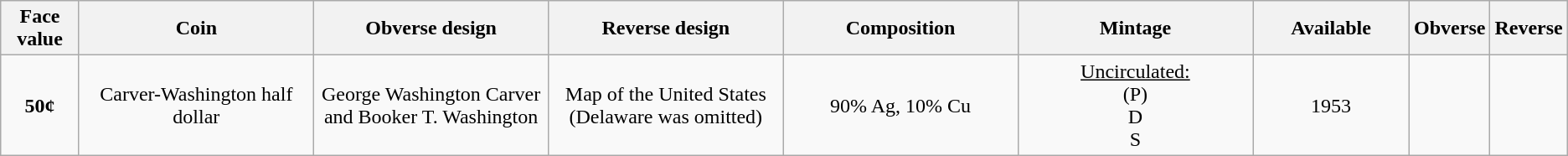<table class="wikitable">
<tr>
<th width="5%">Face value</th>
<th width="15%">Coin</th>
<th width="15%">Obverse design</th>
<th width="15%">Reverse design</th>
<th width="15%">Composition</th>
<th width="15%">Mintage</th>
<th width="10%">Available</th>
<th>Obverse</th>
<th>Reverse</th>
</tr>
<tr>
<td align="center"><strong>50¢</strong></td>
<td align="center">Carver-Washington half dollar</td>
<td align="center">George Washington Carver and Booker T. Washington</td>
<td align="center">Map of the United States (Delaware was omitted)</td>
<td align="center">90% Ag, 10% Cu</td>
<td align="center"><u>Uncirculated:</u><br> (P) <br>  D <br>  S</td>
<td align="center">1953</td>
<td></td>
<td></td>
</tr>
</table>
